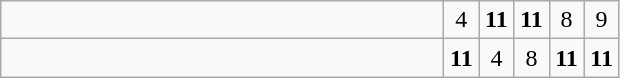<table class="wikitable">
<tr>
<td style="width:18em"></td>
<td align=center style="width:1em">4</td>
<td align=center style="width:1em"><strong>11</strong></td>
<td align=center style="width:1em"><strong>11</strong></td>
<td align=center style="width:1em">8</td>
<td align=center style="width:1em">9</td>
</tr>
<tr>
<td style="width:18em"></td>
<td align=center style="width:1em"><strong>11</strong></td>
<td align=center style="width:1em">4</td>
<td align=center style="width:1em">8</td>
<td align=center style="width:1em"><strong>11</strong></td>
<td align=center style="width:1em"><strong>11</strong></td>
</tr>
</table>
